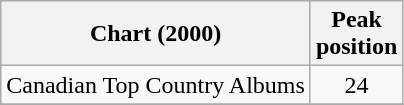<table class="wikitable">
<tr>
<th>Chart (2000)</th>
<th>Peak<br>position</th>
</tr>
<tr>
<td>Canadian Top Country Albums</td>
<td align="center">24</td>
</tr>
<tr>
</tr>
<tr>
</tr>
<tr>
</tr>
</table>
